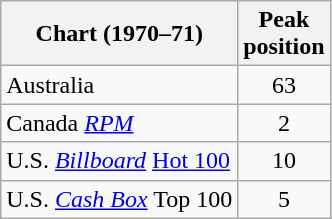<table class="wikitable sortable">
<tr>
<th align="left">Chart (1970–71)</th>
<th align="left">Peak<br>position</th>
</tr>
<tr>
<td align="left">Australia</td>
<td style="text-align:center;">63</td>
</tr>
<tr>
<td align="left">Canada <a href='#'><em>RPM</em></a></td>
<td style="text-align:center;">2</td>
</tr>
<tr>
<td align="left">U.S. <em><a href='#'>Billboard</a></em> <a href='#'>Hot 100</a></td>
<td style="text-align:center;">10</td>
</tr>
<tr>
<td align="left">U.S. <em><a href='#'>Cash Box</a></em> Top 100</td>
<td style="text-align:center;">5</td>
</tr>
</table>
